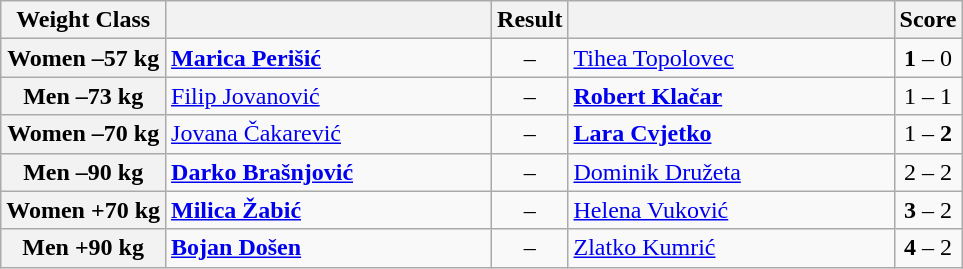<table class="wikitable">
<tr>
<th>Weight Class</th>
<th style="width:210px;"></th>
<th>Result</th>
<th style="width:210px;"></th>
<th>Score</th>
</tr>
<tr>
<th>Women –57 kg</th>
<td><strong><a href='#'>Marica Perišić</a></strong></td>
<td align="center"><strong></strong> – </td>
<td><a href='#'>Tihea Topolovec</a></td>
<td align="center"><strong>1</strong> – 0</td>
</tr>
<tr>
<th>Men –73 kg</th>
<td><a href='#'>Filip Jovanović</a></td>
<td align="center"> – <strong></strong></td>
<td><strong><a href='#'>Robert Klačar</a></strong></td>
<td align="center">1 – 1</td>
</tr>
<tr>
<th>Women –70 kg</th>
<td><a href='#'>Jovana Čakarević</a></td>
<td align="center"> – <strong></strong></td>
<td><strong><a href='#'>Lara Cvjetko</a></strong></td>
<td align="center">1 – <strong>2</strong></td>
</tr>
<tr>
<th>Men –90 kg</th>
<td><strong><a href='#'>Darko Brašnjović</a></strong></td>
<td align="center"><strong></strong> – </td>
<td><a href='#'>Dominik Družeta</a></td>
<td align="center">2 – 2</td>
</tr>
<tr>
<th>Women +70 kg</th>
<td><strong><a href='#'>Milica Žabić</a></strong></td>
<td align="center"><strong></strong> – </td>
<td><a href='#'>Helena Vuković</a></td>
<td align="center"><strong>3</strong> – 2</td>
</tr>
<tr>
<th>Men +90 kg</th>
<td><strong><a href='#'>Bojan Došen</a></strong></td>
<td align="center"><strong></strong> – </td>
<td><a href='#'>Zlatko Kumrić</a></td>
<td align="center"><strong>4</strong> – 2</td>
</tr>
</table>
